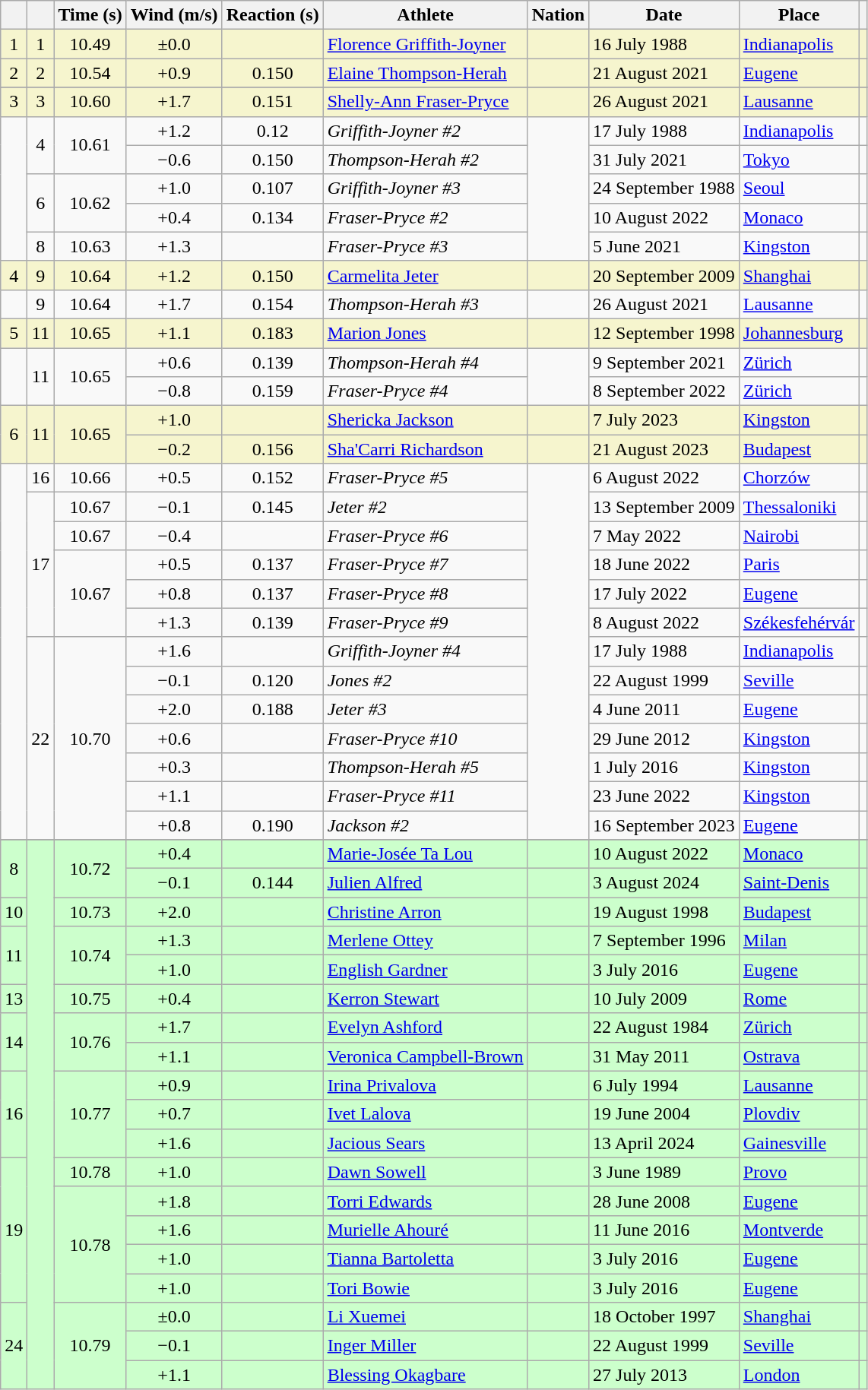<table class="wikitable sortable">
<tr>
<th></th>
<th></th>
<th>Time (s)</th>
<th>Wind (m/s)</th>
<th>Reaction (s)</th>
<th>Athlete</th>
<th>Nation</th>
<th>Date</th>
<th>Place</th>
<th class="unsortable"></th>
</tr>
<tr bgcolor="#f6F5CE">
<td align=center>1</td>
<td align=center>1</td>
<td align=center>10.49</td>
<td align=center>±0.0</td>
<td></td>
<td><a href='#'>Florence Griffith-Joyner</a></td>
<td></td>
<td>16 July 1988</td>
<td><a href='#'>Indianapolis</a></td>
<td></td>
</tr>
<tr bgcolor="#f6F5CE">
<td align=center>2</td>
<td align=center>2</td>
<td align=center>10.54</td>
<td align=center>+0.9</td>
<td align=center>0.150</td>
<td><a href='#'>Elaine Thompson-Herah</a></td>
<td></td>
<td>21 August 2021</td>
<td><a href='#'>Eugene</a></td>
<td></td>
</tr>
<tr>
</tr>
<tr bgcolor="#f6F5CE">
<td align=center>3</td>
<td align=center>3</td>
<td align=center>10.60</td>
<td align=center>+1.7</td>
<td align=center>0.151</td>
<td><a href='#'>Shelly-Ann Fraser-Pryce</a></td>
<td></td>
<td>26 August 2021</td>
<td><a href='#'>Lausanne</a></td>
<td></td>
</tr>
<tr>
<td rowspan=5></td>
<td rowspan=2 align=center>4</td>
<td rowspan=2 align=center>10.61</td>
<td align=center>+1.2</td>
<td align=center>0.12</td>
<td><em>Griffith-Joyner #2</em></td>
<td rowspan=5></td>
<td>17 July 1988</td>
<td><a href='#'>Indianapolis</a></td>
<td></td>
</tr>
<tr>
<td align=center>−0.6</td>
<td align=center>0.150</td>
<td><em>Thompson-Herah #2</em></td>
<td>31 July 2021</td>
<td><a href='#'>Tokyo</a></td>
<td></td>
</tr>
<tr>
<td rowspan=2 align="center">6</td>
<td rowspan="2" align="center">10.62</td>
<td align="center">+1.0</td>
<td align="center">0.107</td>
<td><em>Griffith-Joyner #3</em></td>
<td>24 September 1988</td>
<td><a href='#'>Seoul</a></td>
<td></td>
</tr>
<tr>
<td align="center">+0.4</td>
<td align="center">0.134</td>
<td><em>Fraser-Pryce #2</em></td>
<td>10 August 2022</td>
<td><a href='#'>Monaco</a></td>
<td></td>
</tr>
<tr>
<td align=center>8</td>
<td align=center>10.63</td>
<td align=center>+1.3</td>
<td></td>
<td><em>Fraser-Pryce #3</em></td>
<td>5 June 2021</td>
<td><a href='#'>Kingston</a></td>
<td></td>
</tr>
<tr bgcolor="#f6F5CE">
<td align=center>4</td>
<td align=center>9</td>
<td align=center>10.64</td>
<td align=center>+1.2</td>
<td align="center">0.150</td>
<td><a href='#'>Carmelita Jeter</a></td>
<td></td>
<td>20 September 2009</td>
<td><a href='#'>Shanghai</a></td>
<td></td>
</tr>
<tr>
<td></td>
<td align=center>9</td>
<td align=center>10.64</td>
<td align=center>+1.7</td>
<td align=center>0.154</td>
<td><em>Thompson-Herah #3</em></td>
<td></td>
<td>26 August 2021</td>
<td><a href='#'>Lausanne</a></td>
<td></td>
</tr>
<tr bgcolor="#f6F5CE">
<td align=center>5</td>
<td align=center>11</td>
<td align=center>10.65</td>
<td align=center>+1.1</td>
<td align=center>0.183</td>
<td><a href='#'>Marion Jones</a></td>
<td></td>
<td>12 September 1998</td>
<td><a href='#'>Johannesburg</a></td>
<td></td>
</tr>
<tr>
<td rowspan="2"></td>
<td rowspan="2" align="center">11</td>
<td rowspan="2" align="center">10.65</td>
<td align=center>+0.6</td>
<td align=center>0.139</td>
<td><em>Thompson-Herah #4</em></td>
<td rowspan="2"></td>
<td>9 September 2021</td>
<td><a href='#'>Zürich</a></td>
<td></td>
</tr>
<tr>
<td align="center">−0.8</td>
<td align="center">0.159</td>
<td><em>Fraser-Pryce #4</em></td>
<td>8 September 2022</td>
<td><a href='#'>Zürich</a></td>
<td></td>
</tr>
<tr bgcolor="#f6F5CE">
<td rowspan=2 align="center">6</td>
<td rowspan=2 align="center">11</td>
<td rowspan=2 align="center">10.65</td>
<td align="center">+1.0</td>
<td></td>
<td><a href='#'>Shericka Jackson</a></td>
<td></td>
<td>7 July 2023</td>
<td><a href='#'>Kingston</a></td>
<td></td>
</tr>
<tr bgcolor="#f6F5CE">
<td align=center>−0.2</td>
<td align=center>0.156</td>
<td><a href='#'>Sha'Carri Richardson</a></td>
<td></td>
<td>21 August 2023</td>
<td><a href='#'>Budapest</a></td>
<td></td>
</tr>
<tr>
<td rowspan="13"></td>
<td align="center">16</td>
<td align="center">10.66</td>
<td align="center">+0.5</td>
<td align="center">0.152</td>
<td><em>Fraser-Pryce #5</em></td>
<td rowspan="13"></td>
<td>6 August 2022</td>
<td><a href='#'>Chorzów</a></td>
<td></td>
</tr>
<tr>
<td rowspan="5" align="center">17</td>
<td align="center">10.67</td>
<td align="center">−0.1</td>
<td align="center">0.145</td>
<td><em>Jeter #2</em></td>
<td>13 September 2009</td>
<td><a href='#'>Thessaloniki</a></td>
<td></td>
</tr>
<tr>
<td align="center">10.67</td>
<td align="center">−0.4</td>
<td align="center"></td>
<td><em>Fraser-Pryce #6</em></td>
<td>7 May 2022</td>
<td><a href='#'>Nairobi</a></td>
<td></td>
</tr>
<tr>
<td rowspan="3" align="center">10.67</td>
<td align="center">+0.5</td>
<td align="center">0.137</td>
<td><em>Fraser-Pryce #7</em></td>
<td>18 June 2022</td>
<td><a href='#'>Paris</a></td>
<td></td>
</tr>
<tr>
<td align="center">+0.8</td>
<td align="center">0.137</td>
<td><em>Fraser-Pryce #8</em></td>
<td>17 July 2022</td>
<td><a href='#'>Eugene</a></td>
<td></td>
</tr>
<tr>
<td align="center">+1.3</td>
<td align="center">0.139</td>
<td><em>Fraser-Pryce #9</em></td>
<td>8 August 2022</td>
<td><a href='#'>Székesfehérvár</a></td>
<td></td>
</tr>
<tr>
<td rowspan="7" align="center">22</td>
<td rowspan="7" align="center">10.70</td>
<td align="center">+1.6</td>
<td align="center"></td>
<td><em>Griffith-Joyner #4</em></td>
<td>17 July 1988</td>
<td><a href='#'>Indianapolis</a></td>
<td></td>
</tr>
<tr>
<td align=center>−0.1</td>
<td align=center>0.120</td>
<td><em>Jones #2</em></td>
<td>22 August 1999</td>
<td><a href='#'>Seville</a></td>
<td></td>
</tr>
<tr>
<td align=center>+2.0</td>
<td align=center>0.188</td>
<td><em>Jeter #3</em></td>
<td>4 June 2011</td>
<td><a href='#'>Eugene</a></td>
<td></td>
</tr>
<tr>
<td align=center>+0.6</td>
<td align=center></td>
<td><em>Fraser-Pryce #10</em></td>
<td>29 June 2012</td>
<td><a href='#'>Kingston</a></td>
<td></td>
</tr>
<tr>
<td align=center>+0.3</td>
<td align=center></td>
<td><em>Thompson-Herah #5</em></td>
<td>1 July 2016</td>
<td><a href='#'>Kingston</a></td>
<td></td>
</tr>
<tr>
<td align=center>+1.1</td>
<td align=center></td>
<td><em>Fraser-Pryce #11</em></td>
<td>23 June 2022</td>
<td><a href='#'>Kingston</a></td>
<td></td>
</tr>
<tr>
<td align=center>+0.8</td>
<td align=center>0.190</td>
<td><em>Jackson #2</em></td>
<td>16 September 2023</td>
<td><a href='#'>Eugene</a></td>
<td></td>
</tr>
<tr>
</tr>
<tr bgcolor="#CCFFCC">
<td rowspan="2" align="center">8</td>
<td rowspan="19"></td>
<td rowspan="2" align="center">10.72</td>
<td align="center">+0.4</td>
<td align="center"></td>
<td><a href='#'>Marie-Josée Ta Lou</a></td>
<td></td>
<td>10 August 2022</td>
<td><a href='#'>Monaco</a></td>
<td></td>
</tr>
<tr bgcolor="#CCFFCC">
<td align="center">−0.1</td>
<td align="center">0.144</td>
<td><a href='#'>Julien Alfred</a></td>
<td></td>
<td>3 August 2024</td>
<td><a href='#'>Saint-Denis</a></td>
<td></td>
</tr>
<tr bgcolor="#CCFFCC">
<td align="center">10</td>
<td align="center">10.73</td>
<td align="center">+2.0</td>
<td align="center"></td>
<td><a href='#'>Christine Arron</a></td>
<td></td>
<td>19 August 1998</td>
<td><a href='#'>Budapest</a></td>
<td></td>
</tr>
<tr bgcolor="#CCFFCC">
<td rowspan="2"align="center">11</td>
<td rowspan="2" align="center">10.74</td>
<td align="center">+1.3</td>
<td align="center"></td>
<td><a href='#'>Merlene Ottey</a></td>
<td></td>
<td>7 September 1996</td>
<td><a href='#'>Milan</a></td>
<td></td>
</tr>
<tr bgcolor="#CCFFCC">
<td align="center">+1.0</td>
<td align="center"></td>
<td><a href='#'>English Gardner</a></td>
<td></td>
<td>3 July 2016</td>
<td><a href='#'>Eugene</a></td>
<td></td>
</tr>
<tr bgcolor="#CCFFCC">
<td align="center">13</td>
<td align="center">10.75</td>
<td align="center">+0.4</td>
<td align="center"></td>
<td><a href='#'>Kerron Stewart</a></td>
<td></td>
<td>10 July 2009</td>
<td><a href='#'>Rome</a></td>
<td></td>
</tr>
<tr bgcolor="#CCFFCC">
<td rowspan="2" align="center">14</td>
<td rowspan="2" align="center">10.76</td>
<td align="center">+1.7</td>
<td align="center"></td>
<td><a href='#'>Evelyn Ashford</a></td>
<td></td>
<td>22 August 1984</td>
<td><a href='#'>Zürich</a></td>
<td></td>
</tr>
<tr bgcolor="#CCFFCC">
<td align="center">+1.1</td>
<td align="center"></td>
<td><a href='#'>Veronica Campbell-Brown</a></td>
<td></td>
<td>31 May 2011</td>
<td><a href='#'>Ostrava</a></td>
<td></td>
</tr>
<tr bgcolor="#CCFFCC">
<td rowspan="3" align="center">16</td>
<td rowspan="3" align="center">10.77</td>
<td align="center">+0.9</td>
<td align="center"></td>
<td><a href='#'>Irina Privalova</a></td>
<td></td>
<td>6 July 1994</td>
<td><a href='#'>Lausanne</a></td>
<td></td>
</tr>
<tr bgcolor="#CCFFCC">
<td align="center">+0.7</td>
<td align="center"></td>
<td><a href='#'>Ivet Lalova</a></td>
<td></td>
<td>19 June 2004</td>
<td><a href='#'>Plovdiv</a></td>
<td></td>
</tr>
<tr bgcolor="#CCFFCC">
<td align="center">+1.6</td>
<td></td>
<td><a href='#'>Jacious Sears</a></td>
<td></td>
<td>13 April 2024</td>
<td><a href='#'>Gainesville</a></td>
<td></td>
</tr>
<tr bgcolor="#CCFFCC">
<td rowspan="5" align="center">19</td>
<td align="center">10.78</td>
<td align="center">+1.0</td>
<td align="center"></td>
<td><a href='#'>Dawn Sowell</a></td>
<td></td>
<td>3 June 1989</td>
<td><a href='#'>Provo</a></td>
<td></td>
</tr>
<tr bgcolor="#CCFFCC">
<td rowspan="4" align="center">10.78</td>
<td align="center">+1.8</td>
<td align="center"></td>
<td><a href='#'>Torri Edwards</a></td>
<td></td>
<td>28 June 2008</td>
<td><a href='#'>Eugene</a></td>
<td></td>
</tr>
<tr bgcolor="#CCFFCC">
<td align="center">+1.6</td>
<td align="center"></td>
<td><a href='#'>Murielle Ahouré</a></td>
<td></td>
<td>11 June 2016</td>
<td><a href='#'>Montverde</a></td>
<td></td>
</tr>
<tr bgcolor="#CCFFCC">
<td align="center">+1.0</td>
<td align="center"></td>
<td><a href='#'>Tianna Bartoletta</a></td>
<td></td>
<td>3 July 2016</td>
<td><a href='#'>Eugene</a></td>
<td></td>
</tr>
<tr bgcolor="#CCFFCC">
<td align="center">+1.0</td>
<td align="center"></td>
<td><a href='#'>Tori Bowie</a></td>
<td></td>
<td>3 July 2016</td>
<td><a href='#'>Eugene</a></td>
<td></td>
</tr>
<tr bgcolor="#CCFFCC">
<td rowspan="3" align="center">24</td>
<td rowspan="3" align="center">10.79</td>
<td align="center">±0.0</td>
<td align="center"></td>
<td><a href='#'>Li Xuemei</a></td>
<td></td>
<td>18 October 1997</td>
<td><a href='#'>Shanghai</a></td>
<td></td>
</tr>
<tr bgcolor="#CCFFCC">
<td align="center">−0.1</td>
<td align="center"></td>
<td><a href='#'>Inger Miller</a></td>
<td></td>
<td>22 August 1999</td>
<td><a href='#'>Seville</a></td>
<td></td>
</tr>
<tr bgcolor="#CCFFCC">
<td align="center">+1.1</td>
<td align="center"></td>
<td><a href='#'>Blessing Okagbare</a></td>
<td></td>
<td>27 July 2013</td>
<td><a href='#'>London</a></td>
<td></td>
</tr>
</table>
